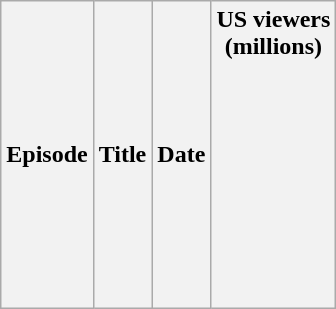<table class="wikitable">
<tr>
<th>Episode</th>
<th>Title</th>
<th>Date</th>
<th>US viewers<br>(millions)<br><br><br><br><br><br><br><br><br><br></th>
</tr>
</table>
